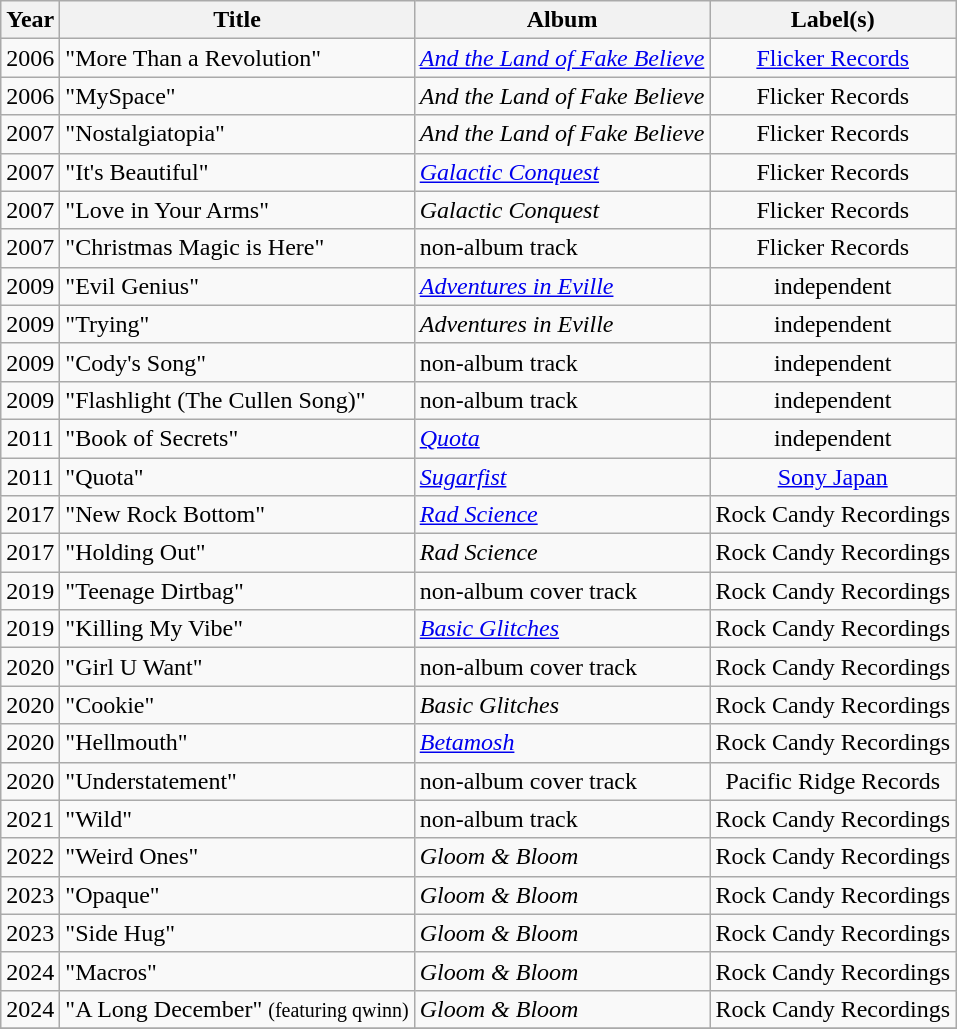<table class="wikitable">
<tr>
<th>Year</th>
<th>Title</th>
<th>Album</th>
<th>Label(s)</th>
</tr>
<tr>
<td align="center">2006</td>
<td align="left">"More Than a Revolution"</td>
<td align="left"><em><a href='#'>And the Land of Fake Believe</a></em></td>
<td align="Center"><a href='#'>Flicker Records</a></td>
</tr>
<tr>
<td align="center">2006</td>
<td align="left">"MySpace"</td>
<td align="left"><em>And the Land of Fake Believe</em></td>
<td align="Center">Flicker Records</td>
</tr>
<tr>
<td align="center">2007</td>
<td align="left">"Nostalgiatopia"</td>
<td align="left"><em>And the Land of Fake Believe</em></td>
<td align="Center">Flicker Records</td>
</tr>
<tr>
<td align="center">2007</td>
<td align="left">"It's Beautiful"</td>
<td align="left"><em><a href='#'>Galactic Conquest</a></em></td>
<td align="Center">Flicker Records</td>
</tr>
<tr>
<td align="center">2007</td>
<td align="left">"Love in Your Arms"</td>
<td align="left"><em>Galactic Conquest</em></td>
<td align="Center">Flicker Records</td>
</tr>
<tr>
<td align="center">2007</td>
<td align="left">"Christmas Magic is Here"</td>
<td align="left">non-album track</td>
<td align="Center">Flicker Records</td>
</tr>
<tr>
<td align="center">2009</td>
<td align="left">"Evil Genius"</td>
<td align="left"><em><a href='#'>Adventures in Eville</a></em></td>
<td align="Center">independent</td>
</tr>
<tr>
<td align="center">2009</td>
<td align="left">"Trying"</td>
<td align="left"><em>Adventures in Eville</em></td>
<td align="Center">independent</td>
</tr>
<tr>
<td align="center">2009</td>
<td align="left">"Cody's Song"</td>
<td align="left">non-album track</td>
<td align="Center">independent</td>
</tr>
<tr>
<td align="center">2009</td>
<td align="left">"Flashlight (The Cullen Song)"</td>
<td align="left">non-album track</td>
<td align="Center">independent</td>
</tr>
<tr>
<td align="center">2011</td>
<td align="left">"Book of Secrets"</td>
<td align="left"><em><a href='#'>Quota</a></em></td>
<td align="Center">independent</td>
</tr>
<tr>
<td align="center">2011</td>
<td align="left">"Quota"</td>
<td align="left"><em><a href='#'>Sugarfist</a></em></td>
<td align="Center"><a href='#'>Sony Japan</a></td>
</tr>
<tr>
<td align="center">2017</td>
<td align="left">"New Rock Bottom"</td>
<td align="left"><em><a href='#'>Rad Science</a></em></td>
<td align="Center">Rock Candy Recordings</td>
</tr>
<tr>
<td align="center">2017</td>
<td align="left">"Holding Out"</td>
<td align="left"><em>Rad Science</em></td>
<td align="Center">Rock Candy Recordings</td>
</tr>
<tr>
<td>2019</td>
<td>"Teenage Dirtbag"</td>
<td>non-album cover track</td>
<td>Rock Candy Recordings</td>
</tr>
<tr>
<td align="center">2019</td>
<td align="left">"Killing My Vibe"</td>
<td><em><a href='#'>Basic Glitches</a></em></td>
<td>Rock Candy Recordings</td>
</tr>
<tr>
<td>2020</td>
<td>"Girl U Want"</td>
<td>non-album cover track</td>
<td>Rock Candy Recordings</td>
</tr>
<tr>
<td>2020</td>
<td>"Cookie"</td>
<td><em>Basic Glitches</em></td>
<td>Rock Candy Recordings</td>
</tr>
<tr>
<td align="center">2020</td>
<td align="left">"Hellmouth"</td>
<td><em><a href='#'>Betamosh</a></em></td>
<td>Rock Candy Recordings</td>
</tr>
<tr>
<td>2020</td>
<td>"Understatement"</td>
<td>non-album cover track</td>
<td align="center">Pacific Ridge Records</td>
</tr>
<tr>
<td>2021</td>
<td>"Wild"</td>
<td>non-album track</td>
<td>Rock Candy Recordings</td>
</tr>
<tr>
<td>2022</td>
<td>"Weird Ones"</td>
<td><em>Gloom & Bloom</em></td>
<td>Rock Candy Recordings</td>
</tr>
<tr>
<td>2023</td>
<td>"Opaque"</td>
<td><em>Gloom & Bloom</em></td>
<td>Rock Candy Recordings</td>
</tr>
<tr>
<td>2023</td>
<td>"Side Hug"</td>
<td><em>Gloom & Bloom</em></td>
<td>Rock Candy Recordings</td>
</tr>
<tr>
<td>2024</td>
<td>"Macros"</td>
<td><em>Gloom & Bloom</em></td>
<td>Rock Candy Recordings</td>
</tr>
<tr>
<td>2024</td>
<td>"A Long December" <small>(featuring qwinn)</small></td>
<td><em>Gloom & Bloom</em></td>
<td>Rock Candy Recordings</td>
</tr>
<tr>
</tr>
</table>
